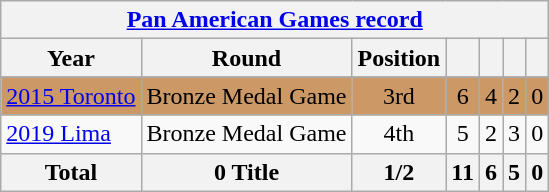<table class="wikitable" style="text-align: center;">
<tr>
<th colspan=10><a href='#'>Pan American Games record</a></th>
</tr>
<tr>
<th>Year</th>
<th>Round</th>
<th>Position</th>
<th></th>
<th></th>
<th></th>
<th></th>
</tr>
<tr>
</tr>
<tr bgcolor=cc9966>
<td align=left> <a href='#'>2015 Toronto</a></td>
<td>Bronze Medal Game</td>
<td>3rd</td>
<td>6</td>
<td>4</td>
<td>2</td>
<td>0</td>
</tr>
<tr>
<td align=left> <a href='#'>2019 Lima</a></td>
<td>Bronze Medal Game</td>
<td>4th</td>
<td>5</td>
<td>2</td>
<td>3</td>
<td>0</td>
</tr>
<tr>
<th>Total</th>
<th>0 Title</th>
<th>1/2</th>
<th>11</th>
<th>6</th>
<th>5</th>
<th>0</th>
</tr>
</table>
